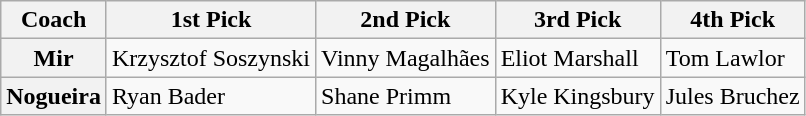<table class="wikitable">
<tr>
<th>Coach</th>
<th>1st Pick</th>
<th>2nd Pick</th>
<th>3rd Pick</th>
<th>4th Pick</th>
</tr>
<tr>
<th>Mir</th>
<td>Krzysztof Soszynski</td>
<td>Vinny Magalhães</td>
<td>Eliot Marshall</td>
<td>Tom Lawlor</td>
</tr>
<tr>
<th>Nogueira</th>
<td>Ryan Bader</td>
<td>Shane Primm</td>
<td>Kyle Kingsbury</td>
<td>Jules Bruchez</td>
</tr>
</table>
